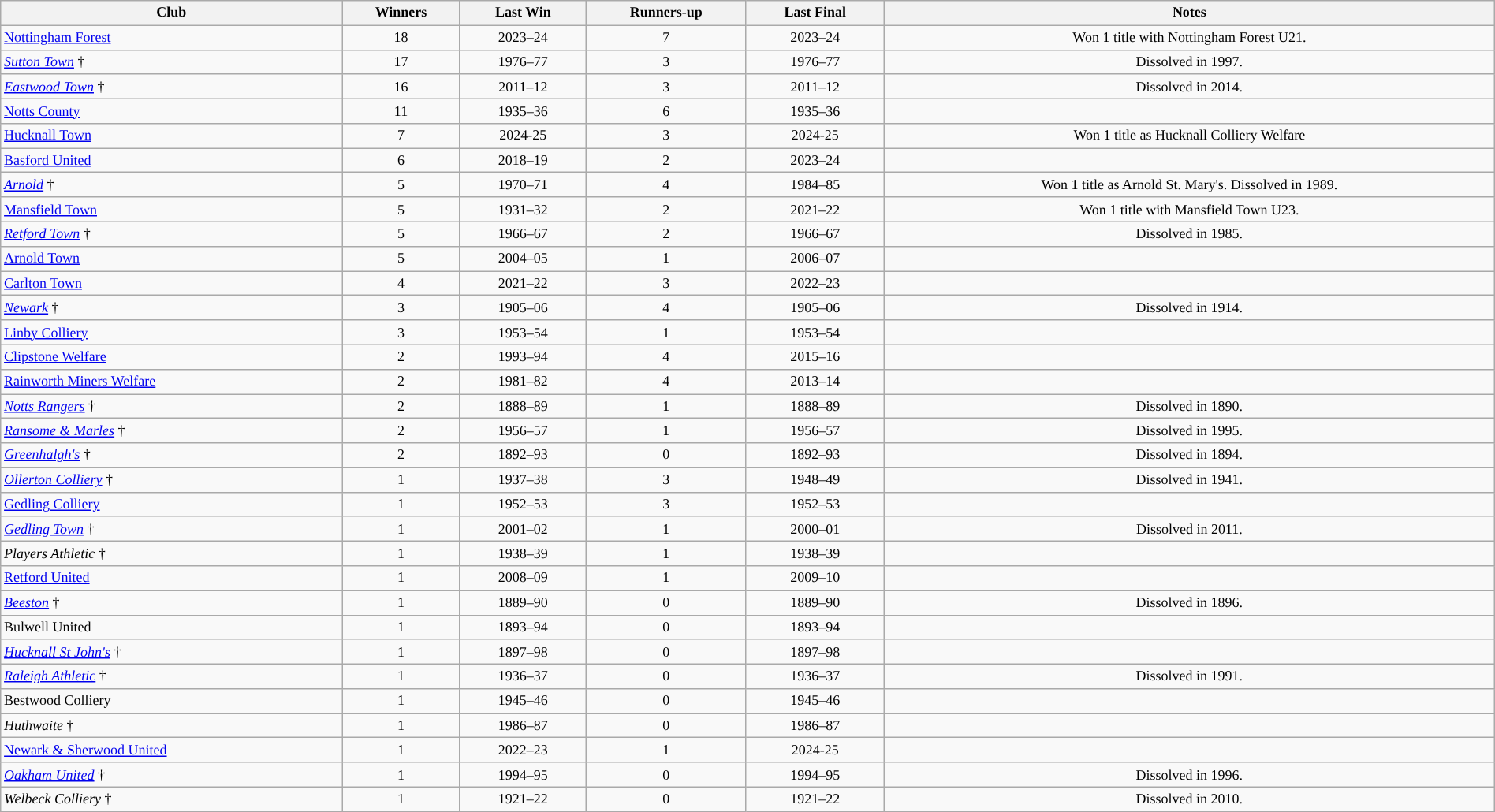<table class="wikitable" style="text-align: center; width: 100%; font-size: 12px">
<tr>
<th>Club</th>
<th>Winners</th>
<th>Last Win</th>
<th>Runners-up</th>
<th>Last Final</th>
<th>Notes</th>
</tr>
<tr>
<td style="text-align: left"><a href='#'>Nottingham Forest</a></td>
<td>18</td>
<td>2023–24</td>
<td>7</td>
<td>2023–24</td>
<td>Won 1 title with Nottingham Forest U21.</td>
</tr>
<tr>
<td style="text-align: left"><em><a href='#'>Sutton Town</a></em> †</td>
<td>17</td>
<td>1976–77</td>
<td>3</td>
<td>1976–77</td>
<td>Dissolved in 1997.</td>
</tr>
<tr>
<td style="text-align: left"><em><a href='#'>Eastwood Town</a></em> †</td>
<td>16</td>
<td>2011–12</td>
<td>3</td>
<td>2011–12</td>
<td>Dissolved in 2014.</td>
</tr>
<tr>
<td style="text-align: left"><a href='#'>Notts County</a></td>
<td>11</td>
<td>1935–36</td>
<td>6</td>
<td>1935–36</td>
<td></td>
</tr>
<tr>
<td style="text-align: left"><a href='#'>Hucknall Town</a></td>
<td>7</td>
<td>2024-25</td>
<td>3</td>
<td>2024-25</td>
<td>Won 1 title as Hucknall Colliery Welfare</td>
</tr>
<tr>
<td style="text-align: left"><a href='#'>Basford United</a></td>
<td>6</td>
<td>2018–19</td>
<td>2</td>
<td>2023–24</td>
<td></td>
</tr>
<tr>
<td style="text-align: left"><em><a href='#'>Arnold</a></em>  †</td>
<td>5</td>
<td>1970–71</td>
<td>4</td>
<td>1984–85</td>
<td>Won 1 title as Arnold St. Mary's. Dissolved in 1989.</td>
</tr>
<tr>
<td style="text-align: left"><a href='#'>Mansfield Town</a></td>
<td>5</td>
<td>1931–32</td>
<td>2</td>
<td>2021–22</td>
<td>Won 1 title with Mansfield Town U23.</td>
</tr>
<tr>
<td style="text-align: left"><em><a href='#'>Retford Town</a></em> †</td>
<td>5</td>
<td>1966–67</td>
<td>2</td>
<td>1966–67</td>
<td>Dissolved in 1985.</td>
</tr>
<tr>
<td style="text-align: left"><a href='#'>Arnold Town</a></td>
<td>5</td>
<td>2004–05</td>
<td>1</td>
<td>2006–07</td>
<td></td>
</tr>
<tr>
<td style="text-align: left"><a href='#'>Carlton Town</a></td>
<td>4</td>
<td>2021–22</td>
<td>3</td>
<td>2022–23</td>
<td></td>
</tr>
<tr>
<td style="text-align: left"><em><a href='#'>Newark</a></em> †</td>
<td>3</td>
<td>1905–06</td>
<td>4</td>
<td>1905–06</td>
<td>Dissolved in 1914.</td>
</tr>
<tr>
<td style="text-align: left"><a href='#'>Linby Colliery</a></td>
<td>3</td>
<td>1953–54</td>
<td>1</td>
<td>1953–54</td>
<td></td>
</tr>
<tr>
<td style="text-align: left"><a href='#'>Clipstone Welfare</a></td>
<td>2</td>
<td>1993–94</td>
<td>4</td>
<td>2015–16</td>
<td></td>
</tr>
<tr>
<td style="text-align: left"><a href='#'>Rainworth Miners Welfare</a></td>
<td>2</td>
<td>1981–82</td>
<td>4</td>
<td>2013–14</td>
<td></td>
</tr>
<tr>
<td style="text-align: left"><em><a href='#'>Notts Rangers</a></em> †</td>
<td>2</td>
<td>1888–89</td>
<td>1</td>
<td>1888–89</td>
<td>Dissolved in 1890.</td>
</tr>
<tr>
<td style="text-align: left"><em><a href='#'>Ransome & Marles</a></em> †</td>
<td>2</td>
<td>1956–57</td>
<td>1</td>
<td>1956–57</td>
<td>Dissolved in 1995.</td>
</tr>
<tr>
<td style="text-align: left"><em><a href='#'>Greenhalgh's</a></em> †</td>
<td>2</td>
<td>1892–93</td>
<td>0</td>
<td>1892–93</td>
<td>Dissolved in 1894.</td>
</tr>
<tr>
<td style="text-align: left"><em><a href='#'>Ollerton Colliery</a></em> †</td>
<td>1</td>
<td>1937–38</td>
<td>3</td>
<td>1948–49</td>
<td>Dissolved in 1941.</td>
</tr>
<tr>
<td style="text-align: left"><a href='#'>Gedling Colliery</a></td>
<td>1</td>
<td>1952–53</td>
<td>3</td>
<td>1952–53</td>
<td></td>
</tr>
<tr>
<td style="text-align: left"><em><a href='#'>Gedling Town</a></em> †</td>
<td>1</td>
<td>2001–02</td>
<td>1</td>
<td>2000–01</td>
<td>Dissolved in 2011.</td>
</tr>
<tr>
<td style="text-align: left"><em>Players Athletic</em> †</td>
<td>1</td>
<td>1938–39</td>
<td>1</td>
<td>1938–39</td>
<td></td>
</tr>
<tr>
<td style="text-align: left"><a href='#'>Retford United</a></td>
<td>1</td>
<td>2008–09</td>
<td>1</td>
<td>2009–10</td>
<td></td>
</tr>
<tr>
<td style="text-align: left"><em><a href='#'>Beeston</a></em> †</td>
<td>1</td>
<td>1889–90</td>
<td>0</td>
<td>1889–90</td>
<td>Dissolved in 1896.</td>
</tr>
<tr>
<td style="text-align: left">Bulwell United</td>
<td>1</td>
<td>1893–94</td>
<td>0</td>
<td>1893–94</td>
<td></td>
</tr>
<tr>
<td style="text-align: left"><em><a href='#'>Hucknall St John's</a></em> †</td>
<td>1</td>
<td>1897–98</td>
<td>0</td>
<td>1897–98</td>
<td></td>
</tr>
<tr>
<td style="text-align: left"><em><a href='#'>Raleigh Athletic</a></em> †</td>
<td>1</td>
<td>1936–37</td>
<td>0</td>
<td>1936–37</td>
<td>Dissolved in 1991.</td>
</tr>
<tr>
<td style="text-align: left">Bestwood Colliery</td>
<td>1</td>
<td>1945–46</td>
<td>0</td>
<td>1945–46</td>
<td></td>
</tr>
<tr>
<td style="text-align: left"><em>Huthwaite</em> †</td>
<td>1</td>
<td>1986–87</td>
<td>0</td>
<td>1986–87</td>
<td></td>
</tr>
<tr>
<td style="text-align: left"><a href='#'>Newark & Sherwood United</a></td>
<td>1</td>
<td>2022–23</td>
<td>1</td>
<td>2024-25</td>
<td></td>
</tr>
<tr>
<td style="text-align: left"><em><a href='#'>Oakham United</a></em> †</td>
<td>1</td>
<td>1994–95</td>
<td>0</td>
<td>1994–95</td>
<td>Dissolved in 1996.</td>
</tr>
<tr>
<td style="text-align: left"><em>Welbeck Colliery</em> †</td>
<td>1</td>
<td>1921–22</td>
<td>0</td>
<td>1921–22</td>
<td>Dissolved in 2010.</td>
</tr>
</table>
